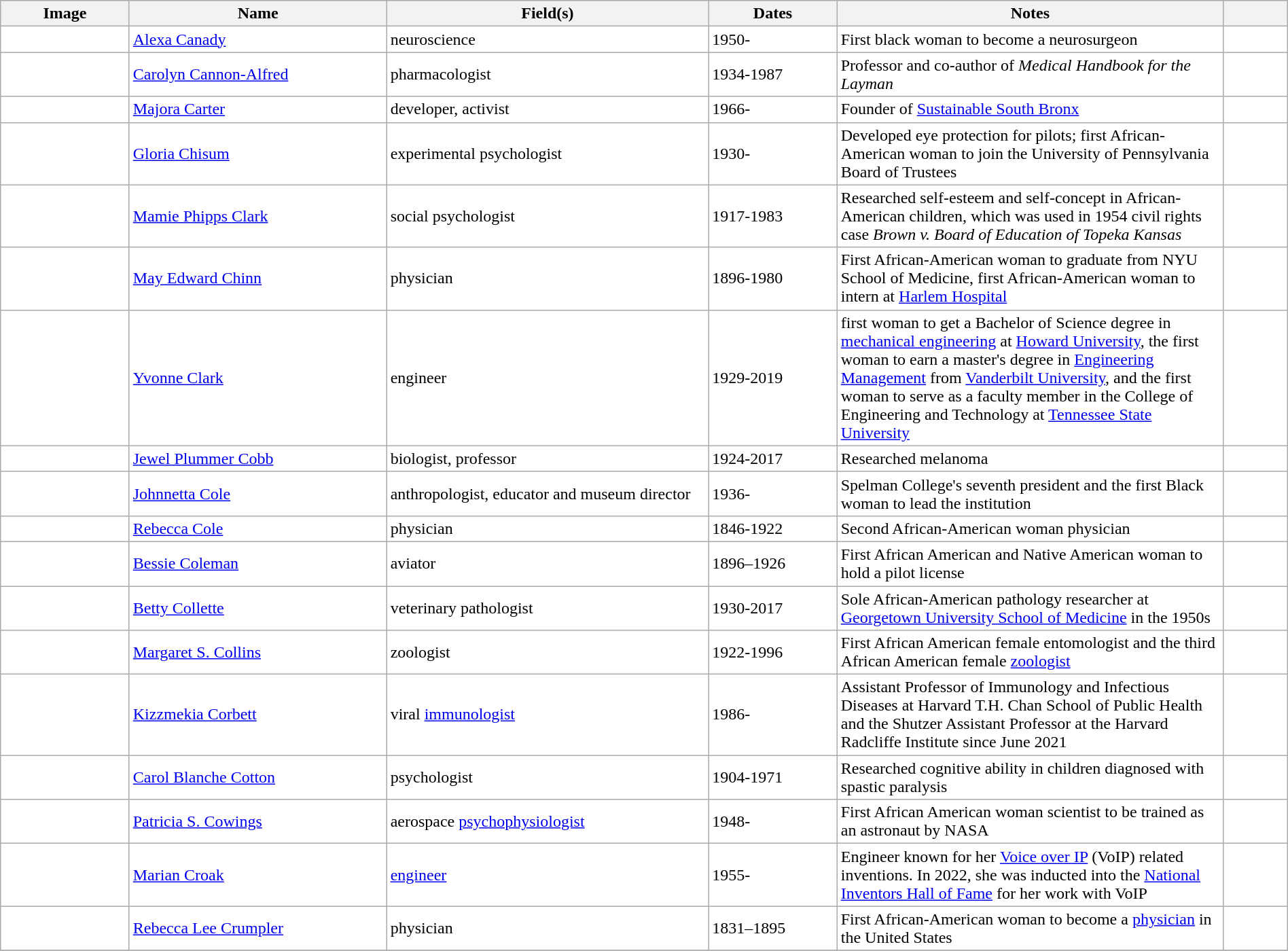<table class="wikitable sortable plainrowheaders" style="width:100%; background:#fff;">
<tr class="unsortable">
<th scope="col" class="unsortable">Image</th>
<th scope="col" style="width:20%;">Name</th>
<th scope="col" style="width:25%;">Field(s)</th>
<th scope="col" style="width:10%;">Dates</th>
<th scope="col" class="unsortable" style="width: 30%">Notes</th>
<th scope="col" class="unsortable" style="width: 5%"></th>
</tr>
<tr>
<td></td>
<td><a href='#'>Alexa Canady</a></td>
<td>neuroscience</td>
<td>1950-</td>
<td>First black woman to become a neurosurgeon</td>
<td></td>
</tr>
<tr>
<td></td>
<td><a href='#'>Carolyn Cannon-Alfred</a></td>
<td>pharmacologist</td>
<td>1934-1987</td>
<td>Professor and co-author of  <em>Medical Handbook for the Layman</em></td>
<td></td>
</tr>
<tr>
<td></td>
<td><a href='#'>Majora Carter</a></td>
<td>developer, activist</td>
<td>1966-</td>
<td>Founder of <a href='#'>Sustainable South Bronx</a></td>
<td></td>
</tr>
<tr>
<td></td>
<td><a href='#'>Gloria Chisum</a></td>
<td>experimental psychologist</td>
<td>1930-</td>
<td>Developed eye protection for pilots; first African-American woman to join the University of Pennsylvania Board of Trustees</td>
<td></td>
</tr>
<tr>
<td></td>
<td><a href='#'>Mamie Phipps Clark</a></td>
<td>social psychologist</td>
<td>1917-1983</td>
<td>Researched self-esteem and self-concept in African-American children, which was used in 1954 civil rights case <em>Brown v. Board of Education of Topeka Kansas</em></td>
<td></td>
</tr>
<tr>
<td></td>
<td><a href='#'>May Edward Chinn</a></td>
<td>physician</td>
<td>1896-1980</td>
<td>First African-American woman to graduate from NYU School of Medicine, first African-American woman to intern at <a href='#'>Harlem Hospital</a></td>
<td></td>
</tr>
<tr>
<td></td>
<td><a href='#'>Yvonne Clark</a></td>
<td>engineer</td>
<td>1929-2019</td>
<td>first woman to get a Bachelor of Science degree in <a href='#'>mechanical engineering</a> at <a href='#'>Howard University</a>, the first woman to earn a master's degree in <a href='#'>Engineering Management</a> from <a href='#'>Vanderbilt University</a>, and the first woman to serve as a faculty member in the College of Engineering and Technology at <a href='#'>Tennessee State University</a></td>
<td></td>
</tr>
<tr>
<td></td>
<td><a href='#'>Jewel Plummer Cobb</a></td>
<td>biologist, professor</td>
<td>1924-2017</td>
<td>Researched melanoma</td>
<td></td>
</tr>
<tr>
<td></td>
<td><a href='#'>Johnnetta Cole</a></td>
<td>anthropologist, educator and museum director</td>
<td>1936-</td>
<td>Spelman College's seventh president and the first Black woman to lead the institution</td>
<td></td>
</tr>
<tr>
<td></td>
<td><a href='#'>Rebecca Cole</a></td>
<td>physician</td>
<td>1846-1922</td>
<td>Second African-American woman physician</td>
<td></td>
</tr>
<tr>
<td></td>
<td><a href='#'>Bessie Coleman</a></td>
<td>aviator</td>
<td>1896–1926</td>
<td>First African American and Native American woman to hold a pilot license</td>
<td></td>
</tr>
<tr>
<td></td>
<td><a href='#'>Betty Collette</a></td>
<td>veterinary pathologist</td>
<td>1930-2017</td>
<td>Sole African-American pathology researcher at <a href='#'>Georgetown University School of Medicine</a> in the 1950s</td>
<td></td>
</tr>
<tr>
<td></td>
<td><a href='#'>Margaret S. Collins</a></td>
<td>zoologist</td>
<td>1922-1996</td>
<td>First African American female entomologist and the third African American female <a href='#'>zoologist</a></td>
<td></td>
</tr>
<tr>
<td></td>
<td><a href='#'>Kizzmekia Corbett</a></td>
<td>viral <a href='#'>immunologist</a></td>
<td>1986-</td>
<td>Assistant Professor of Immunology and Infectious Diseases at Harvard T.H. Chan School of Public Health and the Shutzer Assistant Professor at the Harvard Radcliffe Institute since June 2021</td>
<td></td>
</tr>
<tr>
<td></td>
<td><a href='#'>Carol Blanche Cotton</a></td>
<td>psychologist</td>
<td>1904-1971</td>
<td>Researched cognitive ability in children diagnosed with spastic paralysis</td>
<td></td>
</tr>
<tr>
<td></td>
<td><a href='#'>Patricia S. Cowings</a></td>
<td>aerospace <a href='#'>psychophysiologist</a></td>
<td>1948-</td>
<td>First African American woman scientist to be trained as an astronaut by NASA</td>
<td></td>
</tr>
<tr>
<td></td>
<td><a href='#'>Marian Croak</a></td>
<td><a href='#'>engineer</a></td>
<td>1955-</td>
<td>Engineer known for her <a href='#'>Voice over IP</a> (VoIP) related inventions. In 2022, she was inducted into the <a href='#'>National Inventors Hall of Fame</a> for her work with VoIP</td>
<td></td>
</tr>
<tr>
<td></td>
<td><a href='#'>Rebecca Lee Crumpler</a></td>
<td>physician</td>
<td>1831–1895</td>
<td>First African-American woman to become a <a href='#'>physician</a> in the United States</td>
<td></td>
</tr>
<tr>
</tr>
</table>
